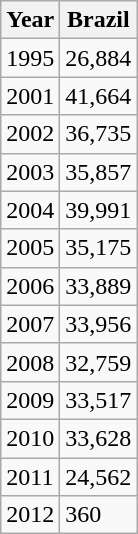<table class="wikitable">
<tr>
<th rowspan="1">Year</th>
<th colspan="4">Brazil</th>
</tr>
<tr>
<td>1995</td>
<td>26,884</td>
</tr>
<tr>
<td>2001</td>
<td>41,664</td>
</tr>
<tr>
<td>2002</td>
<td>36,735</td>
</tr>
<tr>
<td>2003</td>
<td>35,857</td>
</tr>
<tr>
<td>2004</td>
<td>39,991</td>
</tr>
<tr>
<td>2005</td>
<td>35,175</td>
</tr>
<tr>
<td>2006</td>
<td>33,889</td>
</tr>
<tr>
<td>2007</td>
<td>33,956</td>
</tr>
<tr>
<td>2008</td>
<td>32,759</td>
</tr>
<tr>
<td>2009</td>
<td>33,517</td>
</tr>
<tr>
<td>2010</td>
<td>33,628</td>
</tr>
<tr>
<td>2011</td>
<td>24,562</td>
</tr>
<tr>
<td>2012</td>
<td>360</td>
</tr>
</table>
